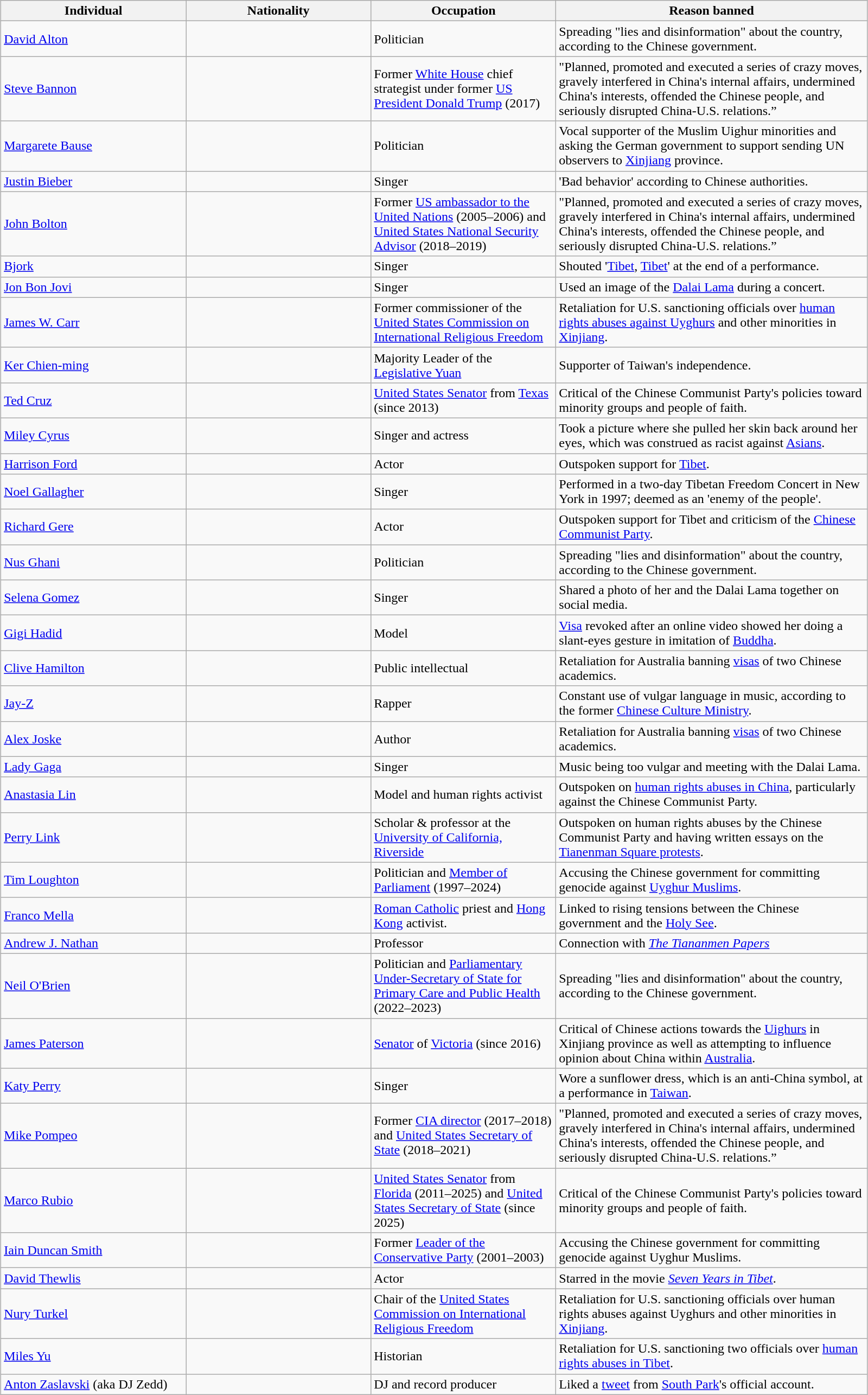<table class="wikitable sortable" style="margin: 1em auto 1em auto">
<tr>
<th width=220>Individual</th>
<th width=220>Nationality</th>
<th width=220>Occupation</th>
<th width=375>Reason banned</th>
</tr>
<tr>
<td><a href='#'>David Alton</a></td>
<td></td>
<td>Politician</td>
<td>Spreading "lies and disinformation" about the country, according to the Chinese government.</td>
</tr>
<tr>
<td><a href='#'>Steve Bannon</a></td>
<td></td>
<td>Former  <a href='#'>White House</a> chief strategist under former <a href='#'>US President Donald Trump</a> (2017)</td>
<td>"Planned, promoted and executed a series of crazy moves, gravely interfered in China's internal affairs, undermined China's interests, offended the Chinese people, and seriously disrupted China-U.S. relations.”</td>
</tr>
<tr>
<td><a href='#'>Margarete Bause</a></td>
<td></td>
<td>Politician</td>
<td>Vocal supporter of the Muslim Uighur minorities and asking the German government to support sending UN observers to <a href='#'>Xinjiang</a> province.</td>
</tr>
<tr>
<td><a href='#'>Justin Bieber</a></td>
<td></td>
<td>Singer</td>
<td>'Bad behavior' according to Chinese authorities.</td>
</tr>
<tr>
<td><a href='#'>John Bolton</a></td>
<td></td>
<td>Former <a href='#'>US ambassador to the United Nations</a> (2005–2006) and  <a href='#'>United States National Security Advisor</a> (2018–2019)</td>
<td>"Planned, promoted and executed a series of crazy moves, gravely interfered in China's internal affairs, undermined China's interests, offended the Chinese people, and seriously disrupted China-U.S. relations.”</td>
</tr>
<tr>
<td><a href='#'>Bjork</a></td>
<td></td>
<td>Singer</td>
<td>Shouted '<a href='#'>Tibet</a>, <a href='#'>Tibet</a>' at the end of a performance.</td>
</tr>
<tr>
<td><a href='#'>Jon Bon Jovi</a></td>
<td></td>
<td>Singer</td>
<td>Used an image of the <a href='#'>Dalai Lama</a> during a concert.</td>
</tr>
<tr>
<td><a href='#'>James W. Carr</a></td>
<td></td>
<td>Former commissioner of the <a href='#'>United States Commission on International Religious Freedom</a></td>
<td>Retaliation for U.S. sanctioning officials over <a href='#'>human rights abuses against Uyghurs</a> and other minorities in <a href='#'>Xinjiang</a>.</td>
</tr>
<tr>
<td><a href='#'>Ker Chien-ming</a></td>
<td></td>
<td>Majority Leader of the <a href='#'>Legislative Yuan</a></td>
<td>Supporter of Taiwan's independence.</td>
</tr>
<tr>
<td><a href='#'>Ted Cruz</a></td>
<td></td>
<td><a href='#'>United States Senator</a> from <a href='#'>Texas</a> (since 2013)</td>
<td>Critical of the Chinese Communist Party's policies toward minority groups and people of faith.</td>
</tr>
<tr>
<td><a href='#'>Miley Cyrus</a></td>
<td></td>
<td>Singer and actress</td>
<td>Took a picture where she pulled her skin back around her eyes, which was construed as racist against <a href='#'>Asians</a>.</td>
</tr>
<tr>
<td><a href='#'>Harrison Ford</a></td>
<td></td>
<td>Actor</td>
<td>Outspoken support for <a href='#'>Tibet</a>.</td>
</tr>
<tr>
<td><a href='#'>Noel Gallagher</a></td>
<td></td>
<td>Singer</td>
<td>Performed in a two-day Tibetan Freedom Concert in New York in 1997; deemed as an 'enemy of the people'.</td>
</tr>
<tr>
<td><a href='#'>Richard Gere</a></td>
<td></td>
<td>Actor</td>
<td>Outspoken support for Tibet and criticism of the <a href='#'>Chinese Communist Party</a>.</td>
</tr>
<tr>
<td><a href='#'>Nus Ghani</a></td>
<td></td>
<td>Politician</td>
<td>Spreading "lies and disinformation" about the country, according to the Chinese government.</td>
</tr>
<tr>
<td><a href='#'>Selena Gomez</a></td>
<td></td>
<td>Singer</td>
<td>Shared a photo of her and the Dalai Lama together on social media.</td>
</tr>
<tr>
<td><a href='#'>Gigi Hadid</a></td>
<td></td>
<td>Model</td>
<td><a href='#'>Visa</a> revoked after an online video showed her doing a slant-eyes gesture in imitation of <a href='#'>Buddha</a>.</td>
</tr>
<tr>
<td><a href='#'>Clive Hamilton</a></td>
<td></td>
<td>Public intellectual</td>
<td>Retaliation for Australia banning <a href='#'>visas</a> of two Chinese academics.</td>
</tr>
<tr>
<td><a href='#'>Jay-Z</a></td>
<td></td>
<td>Rapper</td>
<td>Constant use of vulgar language in music, according to the former <a href='#'>Chinese Culture Ministry</a>.</td>
</tr>
<tr>
<td><a href='#'>Alex Joske</a></td>
<td></td>
<td>Author</td>
<td>Retaliation for Australia banning <a href='#'>visas</a> of two Chinese academics.</td>
</tr>
<tr>
<td><a href='#'>Lady Gaga</a></td>
<td></td>
<td>Singer</td>
<td>Music being too vulgar and meeting with the Dalai Lama.</td>
</tr>
<tr>
<td><a href='#'>Anastasia Lin</a></td>
<td></td>
<td>Model and human rights activist</td>
<td>Outspoken on <a href='#'>human rights abuses in China</a>, particularly against the Chinese Communist Party.</td>
</tr>
<tr>
<td><a href='#'>Perry Link</a></td>
<td></td>
<td>Scholar & professor at the <a href='#'>University of California, Riverside</a></td>
<td>Outspoken on human rights abuses by the Chinese Communist Party and having written essays on the <a href='#'>Tianenman Square protests</a>.</td>
</tr>
<tr>
<td><a href='#'>Tim Loughton</a></td>
<td></td>
<td>Politician and <a href='#'>Member of Parliament</a> (1997–2024)</td>
<td>Accusing the Chinese government for committing genocide against <a href='#'>Uyghur Muslims</a>.</td>
</tr>
<tr>
<td><a href='#'>Franco Mella</a></td>
<td></td>
<td><a href='#'>Roman Catholic</a> priest and <a href='#'>Hong Kong</a> activist.</td>
<td>Linked to rising tensions between the Chinese government and the <a href='#'>Holy See</a>.</td>
</tr>
<tr>
<td><a href='#'>Andrew J. Nathan</a></td>
<td></td>
<td>Professor</td>
<td>Connection with <em><a href='#'>The Tiananmen Papers</a></em></td>
</tr>
<tr>
<td><a href='#'>Neil O'Brien</a></td>
<td></td>
<td>Politician and <a href='#'>Parliamentary Under-Secretary of State for Primary Care and Public Health</a> (2022–2023)</td>
<td>Spreading "lies and disinformation" about the country, according to the Chinese government.</td>
</tr>
<tr>
<td><a href='#'>James Paterson</a></td>
<td></td>
<td><a href='#'>Senator</a> of <a href='#'>Victoria</a> (since 2016)</td>
<td>Critical of Chinese actions towards the <a href='#'>Uighurs</a> in Xinjiang province as well as attempting to influence  opinion about China within <a href='#'>Australia</a>.</td>
</tr>
<tr>
<td><a href='#'>Katy Perry</a></td>
<td></td>
<td>Singer</td>
<td>Wore a sunflower dress, which is an anti-China symbol, at a performance in <a href='#'>Taiwan</a>.</td>
</tr>
<tr>
<td><a href='#'>Mike Pompeo</a></td>
<td></td>
<td>Former <a href='#'>CIA director</a> (2017–2018) and <a href='#'>United States Secretary of State</a> (2018–2021)</td>
<td>"Planned, promoted and executed a series of crazy moves, gravely interfered in China's internal affairs, undermined China's interests, offended the Chinese people, and seriously disrupted China-U.S. relations.”</td>
</tr>
<tr>
<td><a href='#'>Marco Rubio</a></td>
<td></td>
<td><a href='#'>United States Senator</a> from <a href='#'>Florida</a> (2011–2025) and <a href='#'>United States Secretary of State</a> (since 2025)</td>
<td>Critical of the Chinese Communist Party's policies toward minority groups and people of faith.</td>
</tr>
<tr>
<td><a href='#'>Iain Duncan Smith</a></td>
<td></td>
<td>Former <a href='#'>Leader of the Conservative Party</a> (2001–2003)</td>
<td>Accusing the Chinese government for committing genocide against Uyghur Muslims.</td>
</tr>
<tr>
<td><a href='#'>David Thewlis</a></td>
<td></td>
<td>Actor</td>
<td>Starred in the movie <em><a href='#'>Seven Years in Tibet</a></em>.</td>
</tr>
<tr>
<td><a href='#'>Nury Turkel</a></td>
<td></td>
<td>Chair of the <a href='#'>United States Commission on International Religious Freedom</a></td>
<td>Retaliation for U.S. sanctioning officials over human rights abuses against Uyghurs and other minorities in <a href='#'>Xinjiang</a>.</td>
</tr>
<tr>
<td><a href='#'>Miles Yu</a></td>
<td></td>
<td>Historian</td>
<td>Retaliation for U.S. sanctioning two officials over <a href='#'>human rights abuses in Tibet</a>.</td>
</tr>
<tr>
<td><a href='#'>Anton Zaslavski</a> (aka DJ Zedd)</td>
<td><br></td>
<td>DJ and record producer</td>
<td>Liked a <a href='#'>tweet</a> from <a href='#'>South Park</a>'s official account.</td>
</tr>
</table>
